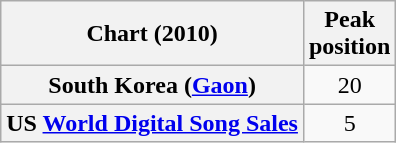<table class="wikitable plainrowheaders" style="text-align:center">
<tr>
<th scope="col">Chart (2010)</th>
<th scope="col">Peak<br>position</th>
</tr>
<tr>
<th scope="row">South Korea (<a href='#'>Gaon</a>)</th>
<td>20</td>
</tr>
<tr>
<th scope="row">US <a href='#'>World Digital Song Sales</a></th>
<td>5</td>
</tr>
</table>
